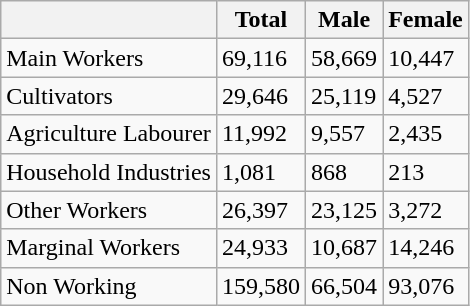<table class="wikitable">
<tr>
<th></th>
<th>Total</th>
<th>Male</th>
<th>Female</th>
</tr>
<tr>
<td>Main Workers</td>
<td>69,116</td>
<td>58,669</td>
<td>10,447</td>
</tr>
<tr>
<td>Cultivators</td>
<td>29,646</td>
<td>25,119</td>
<td>4,527</td>
</tr>
<tr>
<td>Agriculture Labourer</td>
<td>11,992</td>
<td>9,557</td>
<td>2,435</td>
</tr>
<tr>
<td>Household Industries</td>
<td>1,081</td>
<td>868</td>
<td>213</td>
</tr>
<tr>
<td>Other Workers</td>
<td>26,397</td>
<td>23,125</td>
<td>3,272</td>
</tr>
<tr>
<td>Marginal Workers</td>
<td>24,933</td>
<td>10,687</td>
<td>14,246</td>
</tr>
<tr>
<td>Non Working</td>
<td>159,580</td>
<td>66,504</td>
<td>93,076</td>
</tr>
</table>
